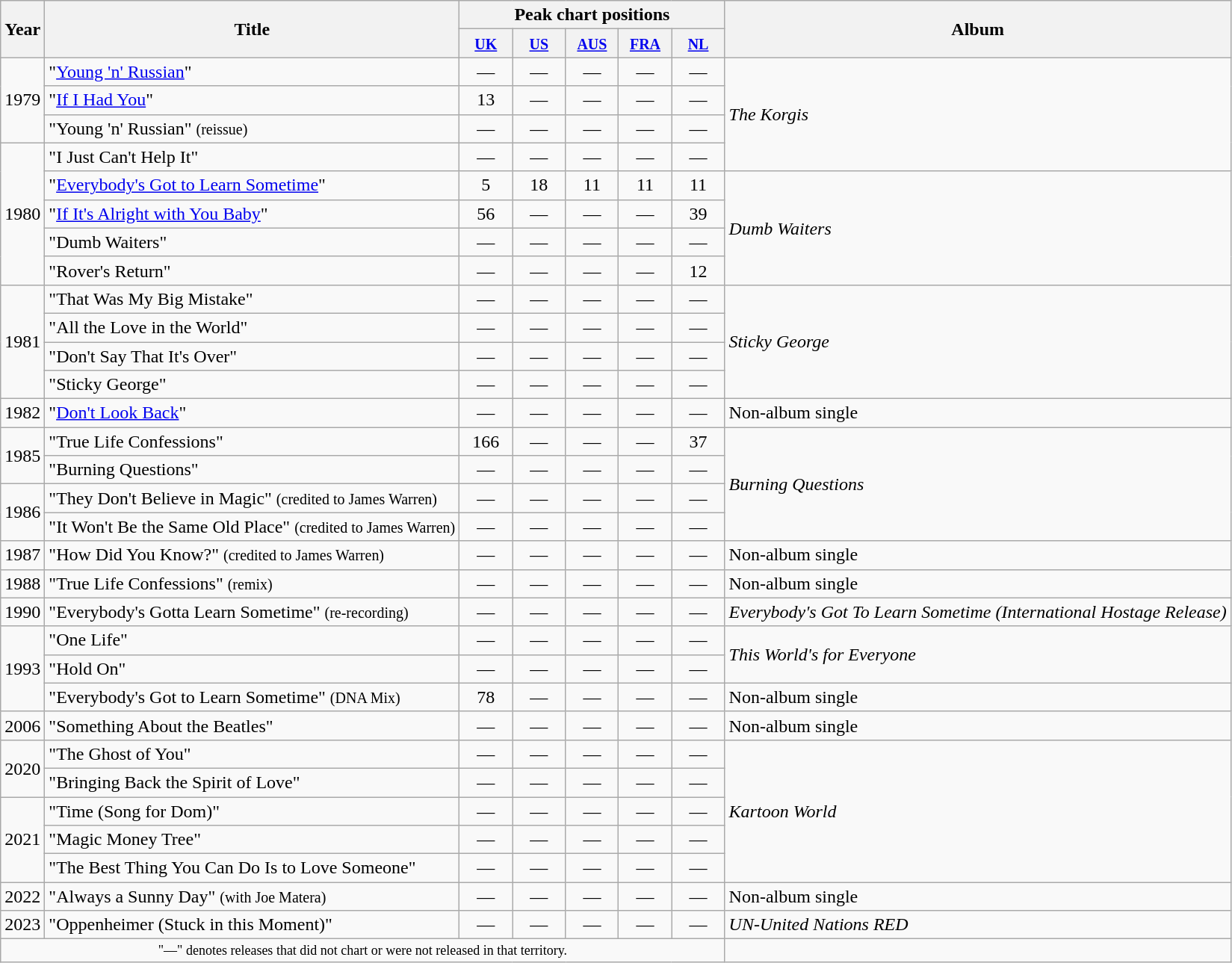<table class="wikitable">
<tr>
<th scope="col" rowspan="2">Year</th>
<th scope="col" rowspan="2">Title</th>
<th scope="col" colspan="5">Peak chart positions</th>
<th scope="col" rowspan="2">Album</th>
</tr>
<tr>
<th style="width:40px;"><small><a href='#'>UK</a></small><br></th>
<th style="width:40px;"><small><a href='#'>US</a></small><br></th>
<th style="width:40px;"><small><a href='#'>AUS</a></small><br></th>
<th style="width:40px;"><small><a href='#'>FRA</a></small><br></th>
<th style="width:40px;"><small><a href='#'>NL</a></small><br></th>
</tr>
<tr>
<td rowspan="3">1979</td>
<td>"<a href='#'>Young 'n' Russian</a>"</td>
<td align=center>―</td>
<td align=center>―</td>
<td align=center>―</td>
<td align=center>―</td>
<td align=center>―</td>
<td style="text-align:left;" rowspan="4"><em>The Korgis</em></td>
</tr>
<tr>
<td>"<a href='#'>If I Had You</a>"</td>
<td align=center>13</td>
<td align=center>―</td>
<td align=center>―</td>
<td align=center>―</td>
<td align=center>―</td>
</tr>
<tr>
<td>"Young 'n' Russian" <small>(reissue)</small></td>
<td align=center>―</td>
<td align=center>―</td>
<td align=center>―</td>
<td align=center>―</td>
<td align=center>―</td>
</tr>
<tr>
<td rowspan="5">1980</td>
<td>"I Just Can't Help It"</td>
<td align=center>―</td>
<td align=center>―</td>
<td align=center>―</td>
<td align=center>―</td>
<td align=center>―</td>
</tr>
<tr>
<td>"<a href='#'>Everybody's Got to Learn Sometime</a>"</td>
<td align=center>5</td>
<td align=center>18</td>
<td align=center>11</td>
<td align=center>11</td>
<td align=center>11</td>
<td style="text-align:left;" rowspan="4"><em>Dumb Waiters</em></td>
</tr>
<tr>
<td>"<a href='#'>If It's Alright with You Baby</a>"</td>
<td align=center>56</td>
<td align=center>―</td>
<td align=center>―</td>
<td align=center>―</td>
<td align=center>39</td>
</tr>
<tr>
<td>"Dumb Waiters"</td>
<td align=center>―</td>
<td align=center>―</td>
<td align=center>―</td>
<td align=center>―</td>
<td align=center>―</td>
</tr>
<tr>
<td>"Rover's Return"</td>
<td align=center>―</td>
<td align=center>―</td>
<td align=center>―</td>
<td align=center>―</td>
<td align=center>12</td>
</tr>
<tr>
<td rowspan="4">1981</td>
<td>"That Was My Big Mistake"</td>
<td align=center>―</td>
<td align=center>―</td>
<td align=center>―</td>
<td align=center>―</td>
<td align=center>―</td>
<td style="text-align:left;" rowspan="4"><em>Sticky George</em></td>
</tr>
<tr>
<td>"All the Love in the World"</td>
<td align=center>―</td>
<td align=center>―</td>
<td align=center>―</td>
<td align=center>―</td>
<td align=center>―</td>
</tr>
<tr>
<td>"Don't Say That It's Over"</td>
<td align=center>―</td>
<td align=center>―</td>
<td align=center>―</td>
<td align=center>―</td>
<td align=center>―</td>
</tr>
<tr>
<td>"Sticky George"</td>
<td align=center>―</td>
<td align=center>―</td>
<td align=center>―</td>
<td align=center>―</td>
<td align=center>―</td>
</tr>
<tr>
<td>1982</td>
<td>"<a href='#'>Don't Look Back</a>"</td>
<td align=center>―</td>
<td align=center>―</td>
<td align=center>―</td>
<td align=center>―</td>
<td align=center>―</td>
<td style="text-align:left;">Non-album single</td>
</tr>
<tr>
<td rowspan="2">1985</td>
<td>"True Life Confessions"</td>
<td align=center>166</td>
<td align=center>―</td>
<td align=center>―</td>
<td align=center>―</td>
<td align=center>37</td>
<td style="text-align:left;" rowspan="4"><em>Burning Questions</em></td>
</tr>
<tr>
<td>"Burning Questions"</td>
<td align=center>―</td>
<td align=center>―</td>
<td align=center>―</td>
<td align=center>―</td>
<td align=center>―</td>
</tr>
<tr>
<td rowspan="2">1986</td>
<td>"They Don't Believe in Magic" <small>(credited to James Warren)</small></td>
<td align=center>―</td>
<td align=center>―</td>
<td align=center>―</td>
<td align=center>―</td>
<td align=center>―</td>
</tr>
<tr>
<td>"It Won't Be the Same Old Place" <small>(credited to James Warren)</small></td>
<td align=center>―</td>
<td align=center>―</td>
<td align=center>―</td>
<td align=center>―</td>
<td align=center>―</td>
</tr>
<tr>
<td>1987</td>
<td>"How Did You Know?" <small>(credited to James Warren)</small></td>
<td align=center>―</td>
<td align=center>―</td>
<td align=center>―</td>
<td align=center>―</td>
<td align=center>―</td>
<td style="text-align:left;">Non-album single</td>
</tr>
<tr>
<td>1988</td>
<td>"True Life Confessions" <small>(remix)</small></td>
<td align=center>―</td>
<td align=center>―</td>
<td align=center>―</td>
<td align=center>―</td>
<td align=center>―</td>
<td style="text-align:left;">Non-album single</td>
</tr>
<tr>
<td>1990</td>
<td>"Everybody's Gotta Learn Sometime" <small>(re-recording)</small></td>
<td align=center>―</td>
<td align=center>―</td>
<td align=center>―</td>
<td align=center>―</td>
<td align=center>―</td>
<td style="text-align:left;"><em>Everybody's Got To Learn Sometime (International Hostage Release)</em></td>
</tr>
<tr>
<td rowspan="3">1993</td>
<td>"One Life"</td>
<td align=center>―</td>
<td align=center>―</td>
<td align=center>―</td>
<td align=center>―</td>
<td align=center>―</td>
<td style="text-align:left;" rowspan="2"><em>This World's for Everyone</em></td>
</tr>
<tr>
<td>"Hold On"</td>
<td align=center>―</td>
<td align=center>―</td>
<td align=center>―</td>
<td align=center>―</td>
<td align=center>―</td>
</tr>
<tr>
<td>"Everybody's Got to Learn Sometime" <small>(DNA Mix)</small></td>
<td align=center>78</td>
<td align=center>―</td>
<td align=center>―</td>
<td align=center>―</td>
<td align=center>―</td>
<td style="text-align:left;">Non-album single</td>
</tr>
<tr>
<td>2006</td>
<td>"Something About the Beatles"</td>
<td align=center>―</td>
<td align=center>―</td>
<td align=center>―</td>
<td align=center>―</td>
<td align=center>―</td>
<td style="text-align:left;">Non-album single</td>
</tr>
<tr>
<td rowspan="2">2020</td>
<td>"The Ghost of You"</td>
<td align=center>―</td>
<td align=center>―</td>
<td align=center>―</td>
<td align=center>―</td>
<td align=center>―</td>
<td style="text-align:left;" rowspan="5"><em>Kartoon World</em></td>
</tr>
<tr>
<td>"Bringing Back the Spirit of Love"</td>
<td align=center>―</td>
<td align=center>―</td>
<td align=center>―</td>
<td align=center>―</td>
<td align=center>―</td>
</tr>
<tr>
<td rowspan="3">2021</td>
<td>"Time (Song for Dom)"</td>
<td align=center>―</td>
<td align=center>―</td>
<td align=center>―</td>
<td align=center>―</td>
<td align=center>―</td>
</tr>
<tr>
<td>"Magic Money Tree"</td>
<td align=center>―</td>
<td align=center>―</td>
<td align=center>―</td>
<td align=center>―</td>
<td align=center>―</td>
</tr>
<tr>
<td>"The Best Thing You Can Do Is to Love Someone"</td>
<td align=center>―</td>
<td align=center>―</td>
<td align=center>―</td>
<td align=center>―</td>
<td align=center>―</td>
</tr>
<tr>
<td>2022</td>
<td>"Always a Sunny Day" <small>(with Joe Matera)</small></td>
<td align=center>―</td>
<td align=center>―</td>
<td align=center>―</td>
<td align=center>―</td>
<td align=center>―</td>
<td style="text-align:left;">Non-album single</td>
</tr>
<tr>
<td>2023</td>
<td>"Oppenheimer (Stuck in this Moment)"</td>
<td align=center>―</td>
<td align=center>―</td>
<td align=center>―</td>
<td align=center>―</td>
<td align=center>―</td>
<td style="text-align:left;"><em>UN-United Nations RED</em></td>
</tr>
<tr>
<td colspan="7" style="text-align:center; font-size:9pt;">"—" denotes releases that did not chart or were not released in that territory.</td>
</tr>
</table>
